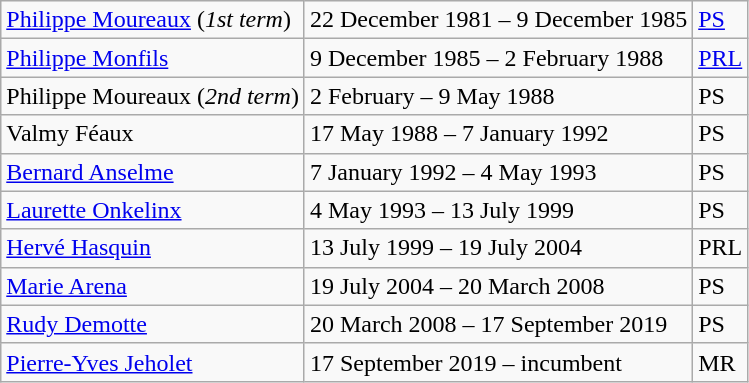<table class="wikitable">
<tr>
<td><a href='#'>Philippe Moureaux</a> (<em>1st term</em>)</td>
<td>22 December 1981 – 9 December 1985</td>
<td><a href='#'>PS</a></td>
</tr>
<tr>
<td><a href='#'>Philippe Monfils</a></td>
<td>9 December 1985 – 2 February 1988</td>
<td><a href='#'>PRL</a></td>
</tr>
<tr>
<td>Philippe Moureaux (<em>2nd term</em>)</td>
<td>2 February – 9 May 1988</td>
<td>PS</td>
</tr>
<tr>
<td>Valmy Féaux</td>
<td>17 May 1988 – 7 January 1992</td>
<td>PS</td>
</tr>
<tr>
<td><a href='#'>Bernard Anselme</a></td>
<td>7 January 1992 – 4 May 1993</td>
<td>PS</td>
</tr>
<tr>
<td><a href='#'>Laurette Onkelinx</a></td>
<td>4 May 1993 – 13 July 1999</td>
<td>PS</td>
</tr>
<tr>
<td><a href='#'>Hervé Hasquin</a></td>
<td>13 July 1999 – 19 July 2004</td>
<td>PRL</td>
</tr>
<tr>
<td><a href='#'>Marie Arena</a></td>
<td>19 July 2004 – 20 March 2008</td>
<td>PS</td>
</tr>
<tr>
<td><a href='#'>Rudy Demotte</a></td>
<td>20 March 2008 – 17 September 2019</td>
<td>PS</td>
</tr>
<tr>
<td><a href='#'>Pierre-Yves Jeholet</a></td>
<td>17 September 2019 – incumbent</td>
<td>MR</td>
</tr>
</table>
